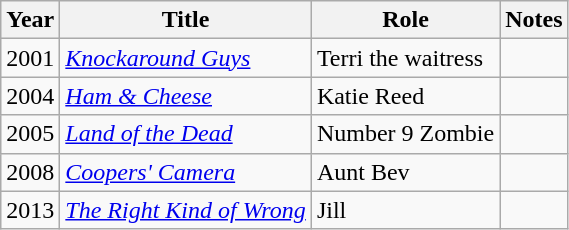<table class="wikitable sortable">
<tr>
<th>Year</th>
<th>Title</th>
<th>Role</th>
<th class="unsortable">Notes</th>
</tr>
<tr>
<td>2001</td>
<td><em><a href='#'>Knockaround Guys</a></em></td>
<td>Terri the waitress</td>
<td></td>
</tr>
<tr>
<td>2004</td>
<td><em><a href='#'>Ham & Cheese</a></em></td>
<td>Katie Reed</td>
<td></td>
</tr>
<tr>
<td>2005</td>
<td><em><a href='#'>Land of the Dead</a></em></td>
<td>Number 9 Zombie</td>
<td></td>
</tr>
<tr>
<td>2008</td>
<td><em><a href='#'>Coopers' Camera</a></em></td>
<td>Aunt Bev</td>
<td></td>
</tr>
<tr>
<td>2013</td>
<td data-sort-value="Right Kind of Wrong, The"><em><a href='#'>The Right Kind of Wrong</a></em></td>
<td>Jill</td>
<td></td>
</tr>
</table>
